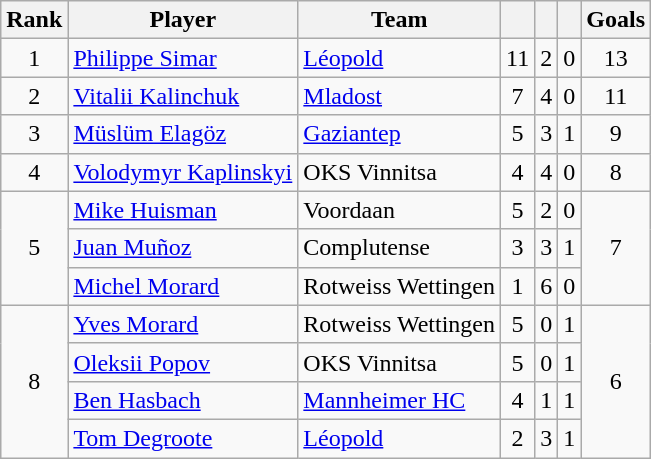<table class="wikitable" style="text-align: center;">
<tr>
<th>Rank</th>
<th>Player</th>
<th>Team</th>
<th></th>
<th></th>
<th></th>
<th>Goals</th>
</tr>
<tr>
<td>1</td>
<td style="text-align: left;"> <a href='#'>Philippe Simar</a></td>
<td style="text-align: left;"> <a href='#'>Léopold</a></td>
<td>11</td>
<td>2</td>
<td>0</td>
<td>13</td>
</tr>
<tr>
<td>2</td>
<td style="text-align: left;"> <a href='#'>Vitalii Kalinchuk</a></td>
<td style="text-align: left;"> <a href='#'>Mladost</a></td>
<td>7</td>
<td>4</td>
<td>0</td>
<td>11</td>
</tr>
<tr>
<td>3</td>
<td style="text-align: left;"> <a href='#'>Müslüm Elagöz</a></td>
<td style="text-align: left;"> <a href='#'>Gaziantep</a></td>
<td>5</td>
<td>3</td>
<td>1</td>
<td>9</td>
</tr>
<tr>
<td>4</td>
<td style="text-align: left;"> <a href='#'>Volodymyr Kaplinskyi</a></td>
<td style="text-align: left;"> OKS Vinnitsa</td>
<td>4</td>
<td>4</td>
<td>0</td>
<td>8</td>
</tr>
<tr>
<td rowspan=3>5</td>
<td style="text-align: left;"> <a href='#'>Mike Huisman</a></td>
<td style="text-align: left;"> Voordaan</td>
<td>5</td>
<td>2</td>
<td>0</td>
<td rowspan=3>7</td>
</tr>
<tr>
<td style="text-align: left;"> <a href='#'>Juan Muñoz</a></td>
<td style="text-align: left;"> Complutense</td>
<td>3</td>
<td>3</td>
<td>1</td>
</tr>
<tr>
<td style="text-align: left;"> <a href='#'>Michel Morard</a></td>
<td style="text-align: left;"> Rotweiss Wettingen</td>
<td>1</td>
<td>6</td>
<td>0</td>
</tr>
<tr>
<td rowspan=4>8</td>
<td style="text-align: left;"> <a href='#'>Yves Morard</a></td>
<td style="text-align: left;"> Rotweiss Wettingen</td>
<td>5</td>
<td>0</td>
<td>1</td>
<td rowspan=4>6</td>
</tr>
<tr>
<td style="text-align: left;"> <a href='#'>Oleksii Popov</a></td>
<td style="text-align: left;"> OKS Vinnitsa</td>
<td>5</td>
<td>0</td>
<td>1</td>
</tr>
<tr>
<td style="text-align: left;"> <a href='#'>Ben Hasbach</a></td>
<td style="text-align: left;"> <a href='#'>Mannheimer HC</a></td>
<td>4</td>
<td>1</td>
<td>1</td>
</tr>
<tr>
<td style="text-align: left;"> <a href='#'>Tom Degroote</a></td>
<td style="text-align: left;"> <a href='#'>Léopold</a></td>
<td>2</td>
<td>3</td>
<td>1</td>
</tr>
</table>
